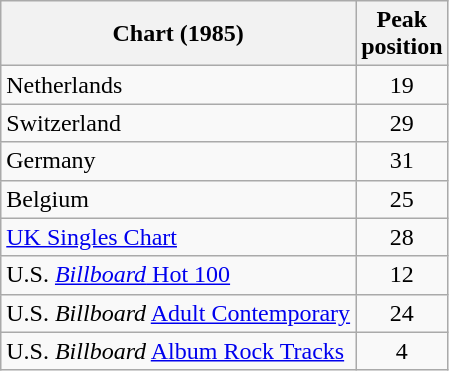<table class="wikitable">
<tr>
<th>Chart (1985)</th>
<th>Peak<br>position</th>
</tr>
<tr>
<td>Netherlands</td>
<td align="center">19</td>
</tr>
<tr>
<td>Switzerland</td>
<td align="center">29</td>
</tr>
<tr>
<td>Germany</td>
<td align="center">31</td>
</tr>
<tr>
<td>Belgium</td>
<td align="center">25</td>
</tr>
<tr>
<td><a href='#'>UK Singles Chart</a></td>
<td align="center">28</td>
</tr>
<tr>
<td>U.S. <a href='#'><em>Billboard</em> Hot 100</a></td>
<td align="center">12</td>
</tr>
<tr>
<td>U.S. <em>Billboard</em> <a href='#'>Adult Contemporary</a></td>
<td align="center">24</td>
</tr>
<tr>
<td>U.S. <em>Billboard</em> <a href='#'>Album Rock Tracks</a></td>
<td align="center">4</td>
</tr>
</table>
